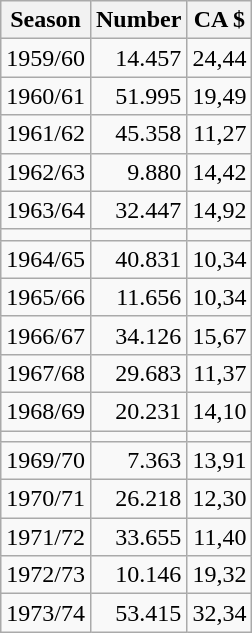<table class="wikitable" style="text-align:right">
<tr>
<th>Season</th>
<th>Number</th>
<th>CA $</th>
</tr>
<tr>
<td>1959/60</td>
<td>14.457</td>
<td>24,44</td>
</tr>
<tr>
<td>1960/61</td>
<td>51.995</td>
<td>19,49</td>
</tr>
<tr>
<td>1961/62</td>
<td>45.358</td>
<td>11,27</td>
</tr>
<tr>
<td>1962/63</td>
<td>9.880</td>
<td>14,42</td>
</tr>
<tr>
<td>1963/64</td>
<td>32.447</td>
<td>14,92</td>
</tr>
<tr>
<td></td>
<td></td>
<td></td>
</tr>
<tr>
<td>1964/65</td>
<td>40.831</td>
<td>10,34</td>
</tr>
<tr>
<td>1965/66</td>
<td>11.656</td>
<td>10,34</td>
</tr>
<tr>
<td>1966/67</td>
<td>34.126</td>
<td>15,67</td>
</tr>
<tr>
<td>1967/68</td>
<td>29.683</td>
<td>11,37</td>
</tr>
<tr>
<td>1968/69</td>
<td>20.231</td>
<td>14,10</td>
</tr>
<tr>
<td></td>
<td></td>
<td></td>
</tr>
<tr>
<td>1969/70</td>
<td>7.363</td>
<td>13,91</td>
</tr>
<tr>
<td>1970/71</td>
<td>26.218</td>
<td>12,30</td>
</tr>
<tr>
<td>1971/72</td>
<td>33.655</td>
<td>11,40</td>
</tr>
<tr>
<td>1972/73</td>
<td>10.146</td>
<td>19,32</td>
</tr>
<tr>
<td>1973/74</td>
<td>53.415</td>
<td>32,34</td>
</tr>
</table>
